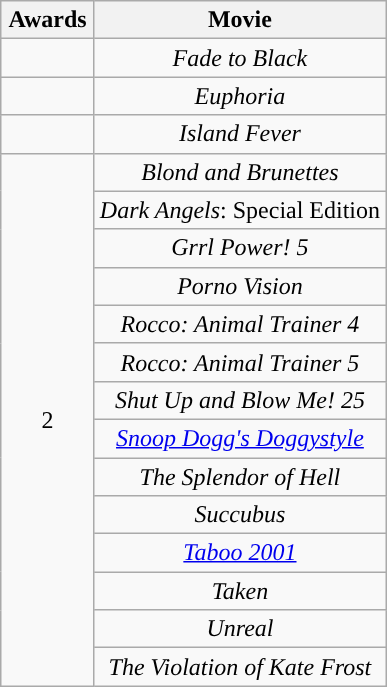<table class="wikitable" style="text-align: center">
<tr>
<th scope="col" width="55">Awards</th>
<th scope="col" align="center">Movie</th>
</tr>
<tr>
<td></td>
<td><em>Fade to Black</em></td>
</tr>
<tr>
<td></td>
<td><em>Euphoria</em></td>
</tr>
<tr>
<td></td>
<td><em>Island Fever</em></td>
</tr>
<tr>
<td rowspan=14 style="text-align:center">2</td>
<td><em>Blond and Brunettes</em></td>
</tr>
<tr>
<td><em>Dark Angels</em>: Special Edition</td>
</tr>
<tr>
<td><em>Grrl Power! 5</em></td>
</tr>
<tr>
<td><em>Porno Vision</em></td>
</tr>
<tr>
<td><em>Rocco: Animal Trainer 4</em></td>
</tr>
<tr>
<td><em>Rocco: Animal Trainer 5</em></td>
</tr>
<tr>
<td><em>Shut Up and Blow Me! 25</em></td>
</tr>
<tr>
<td><em><a href='#'>Snoop Dogg's Doggystyle</a></em></td>
</tr>
<tr>
<td><em>The Splendor of Hell</em></td>
</tr>
<tr>
<td><em>Succubus</em></td>
</tr>
<tr>
<td><em><a href='#'>Taboo 2001</a></em></td>
</tr>
<tr>
<td><em>Taken</em></td>
</tr>
<tr>
<td><em>Unreal</em></td>
</tr>
<tr>
<td><em>The Violation of Kate Frost</em></td>
</tr>
</table>
